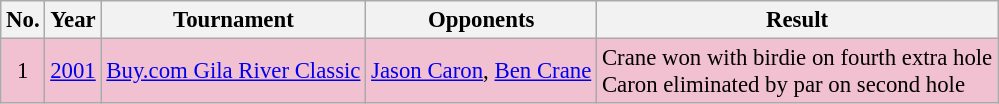<table class="wikitable" style="font-size:95%;">
<tr>
<th>No.</th>
<th>Year</th>
<th>Tournament</th>
<th>Opponents</th>
<th>Result</th>
</tr>
<tr style="background:#F2C1D1;">
<td align=center>1</td>
<td><a href='#'>2001</a></td>
<td><a href='#'>Buy.com Gila River Classic</a></td>
<td> <a href='#'>Jason Caron</a>,  <a href='#'>Ben Crane</a></td>
<td>Crane won with birdie on fourth extra hole<br>Caron eliminated by par on second hole</td>
</tr>
</table>
